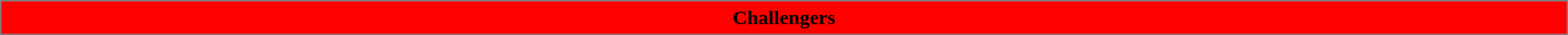<table border="2" cellpadding="4" style="background:gray; border:1px solid gray; border-collapse:collapse; margin:0 1em 1em 0; text-align:center;">
<tr>
<td style="background:red; width:1%;"><strong> Challengers</strong></td>
</tr>
</table>
